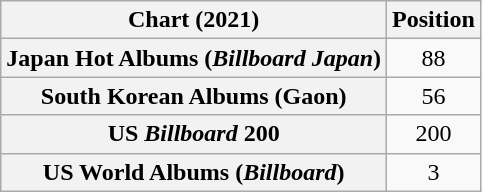<table class="wikitable sortable plainrowheaders" style="text-align:center">
<tr>
<th scope="col">Chart (2021)</th>
<th scope="col">Position</th>
</tr>
<tr>
<th scope="row">Japan Hot Albums (<em>Billboard Japan</em>)</th>
<td>88</td>
</tr>
<tr>
<th scope="row">South Korean Albums (Gaon)</th>
<td>56</td>
</tr>
<tr>
<th scope="row">US <em>Billboard</em> 200</th>
<td>200</td>
</tr>
<tr>
<th scope="row">US World Albums (<em>Billboard</em>)</th>
<td>3</td>
</tr>
</table>
